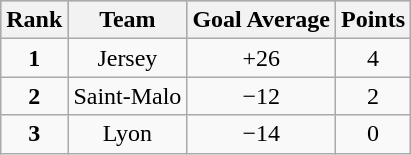<table class="wikitable">
<tr style="background:silver"!>
<th>Rank</th>
<th>Team</th>
<th>Goal Average</th>
<th>Points</th>
</tr>
<tr align="center">
<td><strong>1</strong></td>
<td>Jersey</td>
<td>+26</td>
<td>4</td>
</tr>
<tr align="center">
<td><strong>2</strong></td>
<td>Saint-Malo</td>
<td>−12</td>
<td>2</td>
</tr>
<tr align="center">
<td><strong>3</strong></td>
<td>Lyon</td>
<td>−14</td>
<td>0</td>
</tr>
</table>
